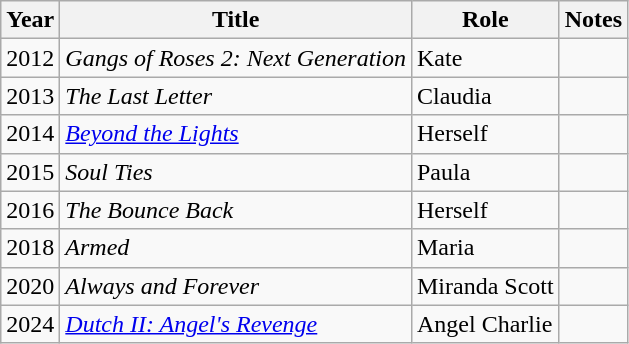<table class="wikitable plainrowheaders sortable" style="margin-right: 0;">
<tr>
<th>Year</th>
<th>Title</th>
<th>Role</th>
<th>Notes</th>
</tr>
<tr>
<td>2012</td>
<td><em>Gangs of Roses 2: Next Generation</em></td>
<td>Kate</td>
<td></td>
</tr>
<tr>
<td>2013</td>
<td><em>The Last Letter</em></td>
<td>Claudia</td>
<td></td>
</tr>
<tr>
<td>2014</td>
<td><em><a href='#'>Beyond the Lights</a></em></td>
<td>Herself</td>
<td></td>
</tr>
<tr>
<td>2015</td>
<td><em>Soul Ties</em></td>
<td>Paula</td>
<td></td>
</tr>
<tr>
<td>2016</td>
<td><em>The Bounce Back</em></td>
<td>Herself</td>
<td></td>
</tr>
<tr>
<td>2018</td>
<td><em>Armed</em></td>
<td>Maria</td>
<td></td>
</tr>
<tr>
<td>2020</td>
<td><em>Always and Forever</em></td>
<td>Miranda Scott</td>
<td></td>
</tr>
<tr>
<td>2024</td>
<td><em><a href='#'>Dutch II: Angel's Revenge</a></em></td>
<td>Angel Charlie</td>
<td></td>
</tr>
</table>
